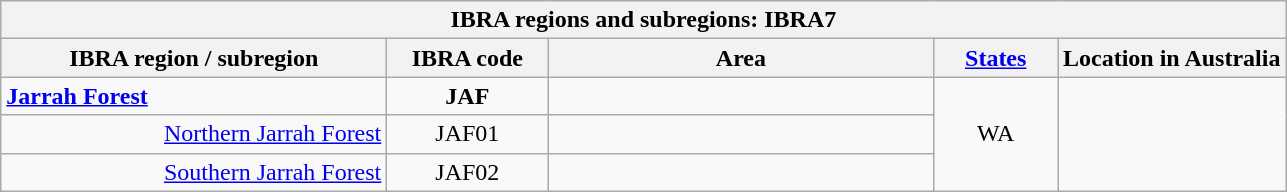<table class="wikitable sortable">
<tr>
<th rowwidth=100px colspan=5>IBRA regions and subregions: IBRA7</th>
</tr>
<tr>
<th scope="col" style="width:250px;">IBRA region / subregion</th>
<th scope="col" style="width:100px;">IBRA code</th>
<th scope="col" style="width:250px;">Area</th>
<th scope="col" style="width:75px;"><a href='#'>States</a></th>
<th>Location in Australia</th>
</tr>
<tr>
<td><strong><a href='#'>Jarrah Forest</a></strong></td>
<td style="text-align:center;"><strong>JAF</strong></td>
<td align="right"><strong></strong></td>
<td style="text-align:center;" rowspan="3">WA</td>
<td style="text-align:center;" rowspan="3"></td>
</tr>
<tr>
<td align="right"><a href='#'>Northern Jarrah Forest</a></td>
<td style="text-align:center;">JAF01</td>
<td align="right"></td>
</tr>
<tr>
<td align="right"><a href='#'>Southern Jarrah Forest</a></td>
<td style="text-align:center;">JAF02</td>
<td align="right"></td>
</tr>
</table>
